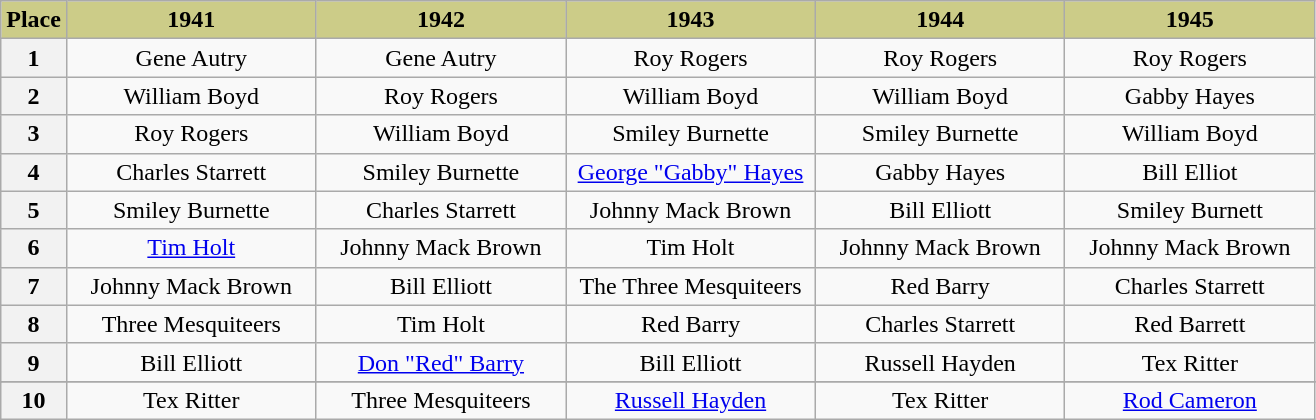<table class="wikitable" style="text-align:center">
<tr>
<th scope="col" style="background:#CC8" width="5%">Place</th>
<th scope="col" style="background:#CC8" width="19%">1941</th>
<th scope="col" style="background:#CC8" width="19%">1942</th>
<th scope="col" style="background:#CC8" width="19%">1943</th>
<th scope="col" style="background:#CC8" width="19%">1944</th>
<th scope="col" style="background:#CC8" width="19%">1945</th>
</tr>
<tr>
<th>1</th>
<td>Gene Autry</td>
<td>Gene Autry</td>
<td>Roy Rogers</td>
<td>Roy Rogers</td>
<td>Roy Rogers</td>
</tr>
<tr>
<th>2</th>
<td>William Boyd</td>
<td>Roy Rogers</td>
<td>William Boyd</td>
<td>William Boyd</td>
<td>Gabby Hayes</td>
</tr>
<tr>
<th>3</th>
<td>Roy Rogers</td>
<td>William Boyd</td>
<td>Smiley Burnette</td>
<td>Smiley Burnette</td>
<td>William Boyd</td>
</tr>
<tr>
<th>4</th>
<td>Charles Starrett</td>
<td>Smiley Burnette</td>
<td><a href='#'>George "Gabby" Hayes</a></td>
<td>Gabby Hayes</td>
<td>Bill Elliot</td>
</tr>
<tr>
<th>5</th>
<td>Smiley Burnette</td>
<td>Charles Starrett</td>
<td>Johnny Mack Brown</td>
<td>Bill Elliott</td>
<td>Smiley Burnett</td>
</tr>
<tr>
<th>6</th>
<td><a href='#'>Tim Holt</a></td>
<td>Johnny Mack Brown</td>
<td>Tim Holt</td>
<td>Johnny Mack Brown</td>
<td>Johnny Mack Brown</td>
</tr>
<tr>
<th>7</th>
<td>Johnny Mack Brown</td>
<td>Bill Elliott</td>
<td>The Three Mesquiteers</td>
<td>Red Barry</td>
<td>Charles Starrett</td>
</tr>
<tr>
<th>8</th>
<td>Three Mesquiteers</td>
<td>Tim Holt</td>
<td>Red Barry</td>
<td>Charles Starrett</td>
<td>Red Barrett</td>
</tr>
<tr>
<th>9</th>
<td>Bill Elliott</td>
<td><a href='#'>Don "Red" Barry</a></td>
<td>Bill Elliott</td>
<td>Russell Hayden</td>
<td>Tex Ritter</td>
</tr>
<tr>
</tr>
<tr>
<th>10</th>
<td>Tex Ritter</td>
<td>Three Mesquiteers</td>
<td><a href='#'>Russell Hayden</a></td>
<td>Tex Ritter</td>
<td><a href='#'>Rod Cameron</a></td>
</tr>
</table>
